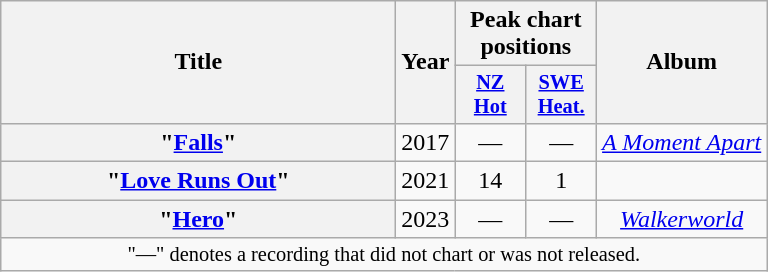<table class="wikitable plainrowheaders" style="text-align:center;">
<tr>
<th scope="col" rowspan="2" style="width:16em;">Title</th>
<th scope="col" rowspan="2" style="width:1em;">Year</th>
<th scope="col" colspan="2">Peak chart positions</th>
<th scope="col" rowspan="2">Album</th>
</tr>
<tr>
<th scope="col" style="width:3em;font-size:85%;"><a href='#'>NZ<br>Hot</a><br></th>
<th scope="col" style="width:3em;font-size:85%;"><a href='#'>SWE<br>Heat.</a><br></th>
</tr>
<tr>
<th scope="row">"<a href='#'>Falls</a>"<br></th>
<td>2017</td>
<td>—</td>
<td>—</td>
<td><em><a href='#'>A Moment Apart</a></em></td>
</tr>
<tr>
<th scope="row">"<a href='#'>Love Runs Out</a>"<br></th>
<td>2021</td>
<td>14</td>
<td>1</td>
<td></td>
</tr>
<tr>
<th scope="row">"<a href='#'>Hero</a>"<br></th>
<td>2023</td>
<td>—</td>
<td>—</td>
<td><em><a href='#'>Walkerworld</a></em></td>
</tr>
<tr>
<td colspan="9" style="font-size:85%">"—" denotes a recording that did not chart or was not released.</td>
</tr>
</table>
